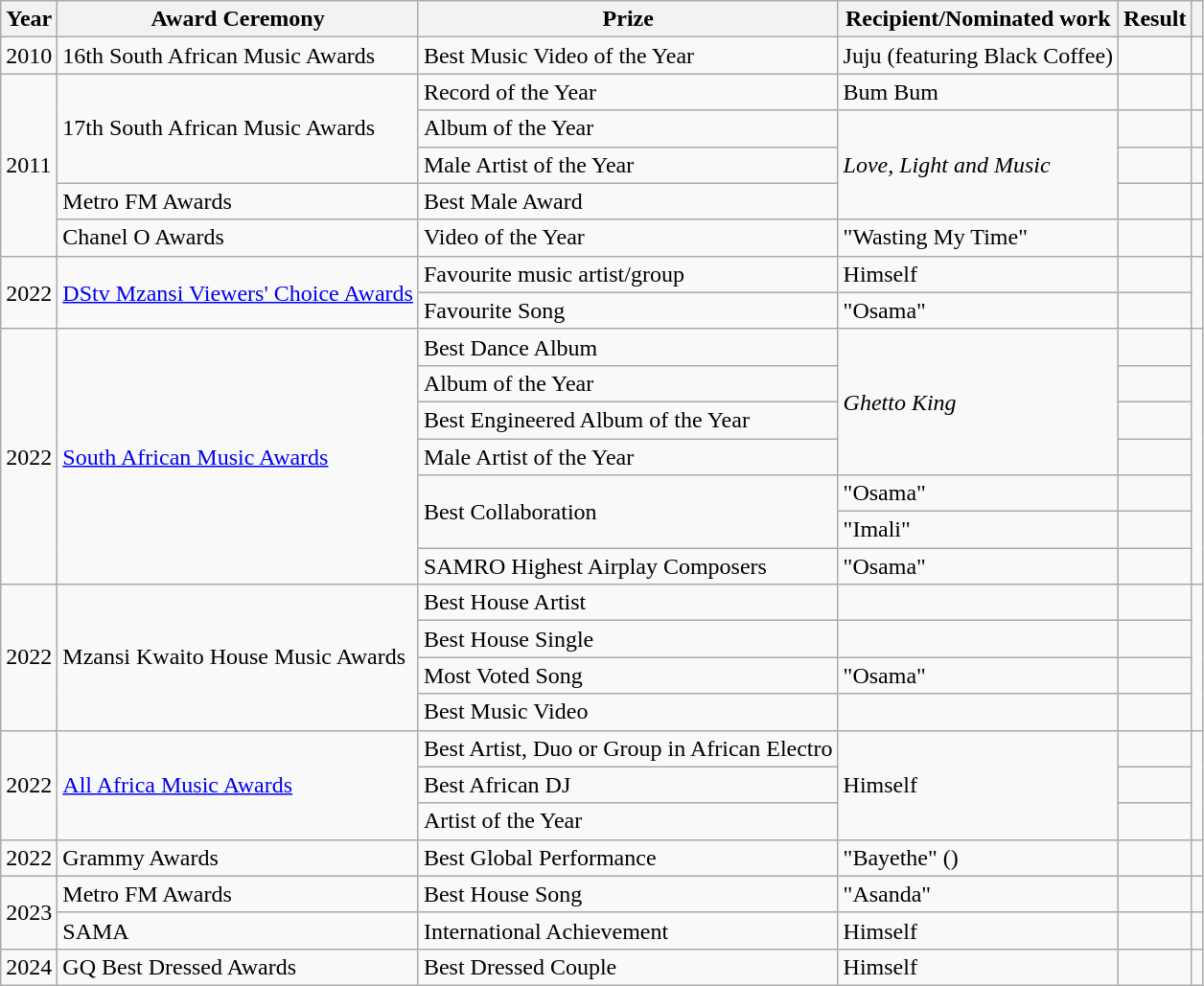<table class="wikitable">
<tr>
<th>Year</th>
<th>Award Ceremony</th>
<th>Prize</th>
<th>Recipient/Nominated work</th>
<th>Result</th>
<th></th>
</tr>
<tr>
<td>2010</td>
<td>16th South African Music Awards</td>
<td>Best Music Video of the Year</td>
<td>Juju (featuring Black Coffee)</td>
<td></td>
<td></td>
</tr>
<tr>
<td rowspan="5">2011</td>
<td rowspan="3">17th South African Music Awards</td>
<td>Record of the Year</td>
<td>Bum Bum</td>
<td></td>
<td></td>
</tr>
<tr>
<td>Album of the Year</td>
<td rowspan="3"><em>Love, Light and Music</em></td>
<td></td>
<td></td>
</tr>
<tr>
<td>Male Artist of the Year</td>
<td></td>
<td></td>
</tr>
<tr>
<td>Metro FM Awards</td>
<td>Best Male Award</td>
<td></td>
<td></td>
</tr>
<tr>
<td>Chanel O Awards</td>
<td>Video of the Year</td>
<td>"Wasting My Time"</td>
<td></td>
<td></td>
</tr>
<tr>
<td rowspan="2">2022</td>
<td rowspan="2"><a href='#'>DStv Mzansi Viewers' Choice Awards</a></td>
<td>Favourite music artist/group</td>
<td>Himself</td>
<td></td>
<td rowspan="2"></td>
</tr>
<tr>
<td>Favourite Song</td>
<td>"Osama"</td>
<td></td>
</tr>
<tr>
<td rowspan="7">2022</td>
<td rowspan="7"><a href='#'>South African Music Awards</a></td>
<td>Best Dance Album</td>
<td rowspan="4"><em> Ghetto King</em></td>
<td></td>
<td rowspan="7"></td>
</tr>
<tr>
<td>Album of the Year</td>
<td></td>
</tr>
<tr>
<td>Best Engineered Album of the Year</td>
<td></td>
</tr>
<tr>
<td>Male Artist of the Year</td>
<td></td>
</tr>
<tr>
<td rowspan="2">Best Collaboration</td>
<td>"Osama"</td>
<td></td>
</tr>
<tr>
<td>"Imali" </td>
<td></td>
</tr>
<tr>
<td>SAMRO Highest Airplay Composers</td>
<td>"Osama"</td>
<td></td>
</tr>
<tr>
<td rowspan="4">2022</td>
<td rowspan="4">Mzansi Kwaito House Music Awards</td>
<td>Best House Artist</td>
<td></td>
<td></td>
<td rowspan="4"></td>
</tr>
<tr>
<td>Best House Single</td>
<td></td>
<td></td>
</tr>
<tr>
<td>Most Voted Song</td>
<td>"Osama"</td>
<td></td>
</tr>
<tr>
<td>Best Music Video</td>
<td></td>
<td></td>
</tr>
<tr>
<td rowspan="3">2022</td>
<td rowspan="3"><a href='#'>All Africa Music Awards</a></td>
<td>Best Artist, Duo or Group in African Electro</td>
<td rowspan="3">Himself</td>
<td></td>
<td rowspan="3"></td>
</tr>
<tr>
<td>Best African DJ</td>
<td></td>
</tr>
<tr>
<td>Artist of the Year</td>
<td></td>
</tr>
<tr>
<td>2022</td>
<td>Grammy Awards</td>
<td>Best Global Performance</td>
<td>"Bayethe" ()</td>
<td></td>
<td></td>
</tr>
<tr>
<td rowspan=2>2023</td>
<td>Metro FM Awards</td>
<td>Best House Song</td>
<td>"Asanda" </td>
<td></td>
<td></td>
</tr>
<tr>
<td>SAMA</td>
<td>International Achievement</td>
<td>Himself</td>
<td></td>
<td></td>
</tr>
<tr>
<td>2024</td>
<td>GQ Best Dressed Awards</td>
<td>Best Dressed Couple</td>
<td>Himself</td>
<td></td>
<td></td>
</tr>
</table>
